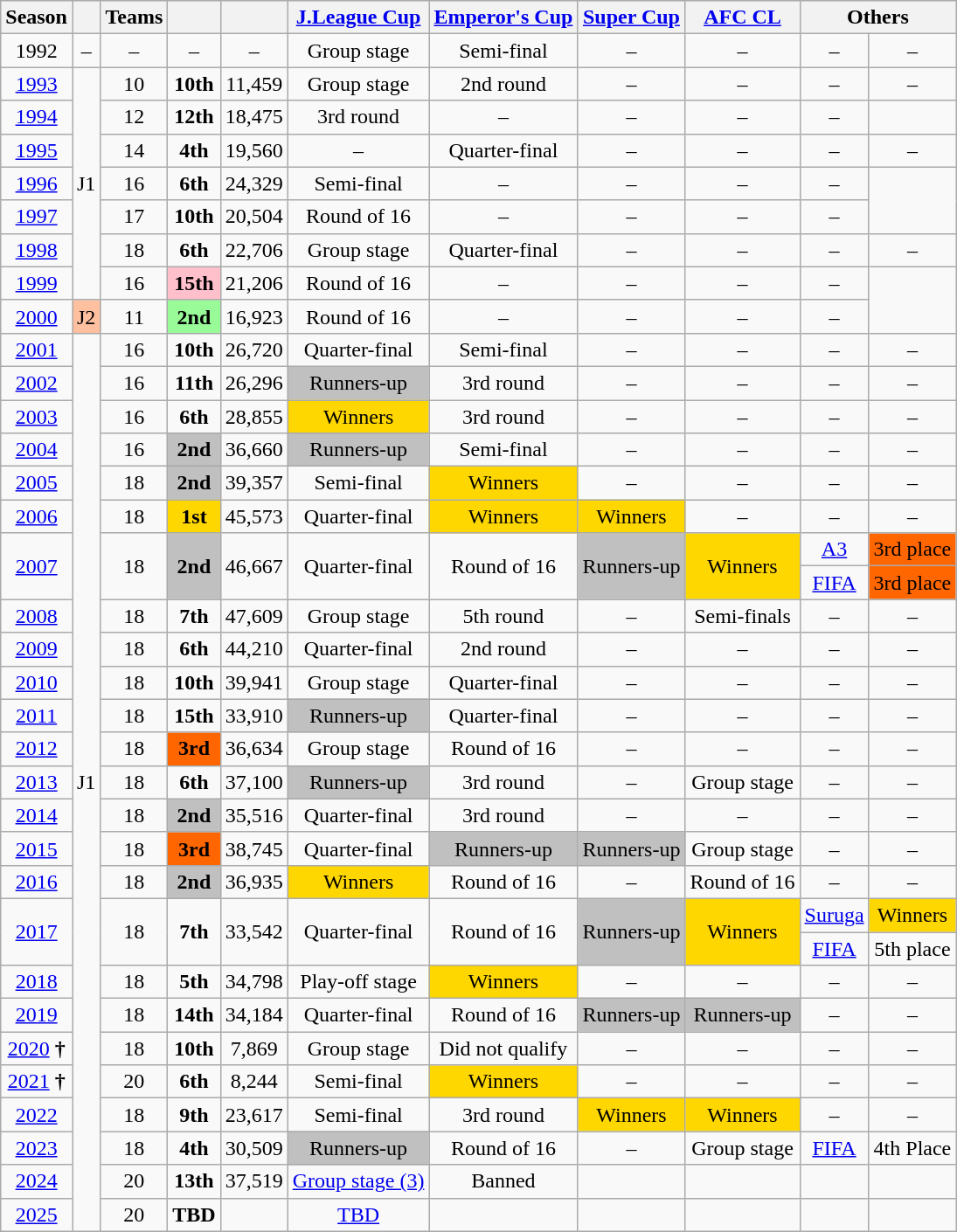<table class="wikitable" style="text-align:center">
<tr style="background:#efefef;">
<th>Season</th>
<th></th>
<th>Teams</th>
<th></th>
<th></th>
<th><a href='#'>J.League Cup</a></th>
<th><a href='#'>Emperor's Cup</a></th>
<th><a href='#'>Super Cup</a></th>
<th><a href='#'>AFC CL</a></th>
<th colspan=2>Others</th>
</tr>
<tr>
<td>1992</td>
<td>–</td>
<td>–</td>
<td>–</td>
<td>–</td>
<td>Group stage</td>
<td>Semi-final</td>
<td>–</td>
<td>–</td>
<td>–</td>
<td>–</td>
</tr>
<tr>
<td><a href='#'>1993</a></td>
<td rowspan="7">J1</td>
<td>10</td>
<td><strong>10th</strong></td>
<td>11,459</td>
<td>Group stage</td>
<td>2nd round</td>
<td>–</td>
<td>–</td>
<td>–</td>
<td>–</td>
</tr>
<tr>
<td><a href='#'>1994</a></td>
<td>12</td>
<td><strong>12th</strong></td>
<td>18,475</td>
<td Quarter-final>3rd round</td>
<td>–</td>
<td>–</td>
<td>–</td>
<td>–</td>
</tr>
<tr>
<td><a href='#'>1995</a></td>
<td>14</td>
<td><strong>4th</strong></td>
<td>19,560</td>
<td>–</td>
<td>Quarter-final</td>
<td>–</td>
<td>–</td>
<td>–</td>
<td>–</td>
</tr>
<tr>
<td><a href='#'>1996</a></td>
<td>16</td>
<td><strong>6th</strong></td>
<td>24,329</td>
<td Group stage>Semi-final</td>
<td>–</td>
<td>–</td>
<td>–</td>
<td>–</td>
</tr>
<tr>
<td><a href='#'>1997</a></td>
<td>17</td>
<td><strong>10th</strong></td>
<td>20,504</td>
<td Quarter-final>Round of 16</td>
<td>–</td>
<td>–</td>
<td>–</td>
<td>–</td>
</tr>
<tr>
<td><a href='#'>1998</a></td>
<td>18</td>
<td><strong>6th</strong></td>
<td>22,706</td>
<td>Group stage</td>
<td>Quarter-final</td>
<td>–</td>
<td>–</td>
<td>–</td>
<td>–</td>
</tr>
<tr>
<td><a href='#'>1999</a></td>
<td>16</td>
<td bgcolor=pink><strong>15th</strong></td>
<td>21,206</td>
<td Quarter-final>Round of 16</td>
<td>–</td>
<td>–</td>
<td>–</td>
<td>–</td>
</tr>
<tr>
<td><a href='#'>2000</a></td>
<td style="background:#ffc0a0;">J2</td>
<td>11</td>
<td bgcolor=palegreen><strong>2nd</strong></td>
<td>16,923</td>
<td 1st round>Round of 16</td>
<td>–</td>
<td>–</td>
<td>–</td>
<td>–</td>
</tr>
<tr>
<td><a href='#'>2001</a></td>
<td rowspan="27">J1</td>
<td>16</td>
<td><strong>10th</strong></td>
<td>26,720</td>
<td>Quarter-final</td>
<td>Semi-final</td>
<td>–</td>
<td>–</td>
<td>–</td>
<td>–</td>
</tr>
<tr>
<td><a href='#'>2002</a></td>
<td>16</td>
<td><strong>11th</strong></td>
<td>26,296</td>
<td bgcolor="silver">Runners-up</td>
<td>3rd round</td>
<td>–</td>
<td>–</td>
<td>–</td>
<td>–</td>
</tr>
<tr>
<td><a href='#'>2003</a></td>
<td>16</td>
<td><strong>6th</strong></td>
<td>28,855</td>
<td bgcolor="gold">Winners</td>
<td>3rd round</td>
<td>–</td>
<td>–</td>
<td>–</td>
<td>–</td>
</tr>
<tr>
<td><a href='#'>2004</a></td>
<td>16</td>
<td bgcolor=silver><strong>2nd</strong></td>
<td>36,660</td>
<td bgcolor="silver">Runners-up</td>
<td>Semi-final</td>
<td>–</td>
<td>–</td>
<td>–</td>
<td>–</td>
</tr>
<tr>
<td><a href='#'>2005</a></td>
<td>18</td>
<td bgcolor=silver><strong>2nd</strong></td>
<td>39,357</td>
<td>Semi-final</td>
<td bgcolor="gold">Winners</td>
<td>–</td>
<td>–</td>
<td>–</td>
<td>–</td>
</tr>
<tr>
<td><a href='#'>2006</a></td>
<td>18</td>
<td bgcolor=gold><strong>1st</strong></td>
<td>45,573</td>
<td>Quarter-final</td>
<td bgcolor="gold">Winners</td>
<td bgcolor="gold">Winners</td>
<td>–</td>
<td>–</td>
<td>–</td>
</tr>
<tr>
<td rowspan=2><a href='#'>2007</a></td>
<td rowspan=2>18</td>
<td rowspan=2 bgcolor=silver><strong>2nd</strong></td>
<td rowspan=2>46,667</td>
<td rowspan="2">Quarter-final</td>
<td rowspan="2">Round of 16</td>
<td rowspan="2" bgcolor="silver">Runners-up</td>
<td rowspan=2 bgcolor=gold>Winners</td>
<td><a href='#'>A3</a></td>
<td bgcolor=ff6600>3rd place</td>
</tr>
<tr>
<td><a href='#'>FIFA</a></td>
<td bgcolor=ff6600>3rd place</td>
</tr>
<tr>
<td><a href='#'>2008</a></td>
<td>18</td>
<td><strong>7th</strong></td>
<td>47,609</td>
<td>Group stage</td>
<td>5th round</td>
<td>–</td>
<td>Semi-finals</td>
<td>–</td>
<td>–</td>
</tr>
<tr>
<td><a href='#'>2009</a></td>
<td>18</td>
<td><strong>6th</strong></td>
<td>44,210</td>
<td>Quarter-final</td>
<td>2nd round</td>
<td>–</td>
<td>–</td>
<td>–</td>
<td>–</td>
</tr>
<tr>
<td><a href='#'>2010</a></td>
<td>18</td>
<td><strong>10th</strong></td>
<td>39,941</td>
<td>Group stage</td>
<td>Quarter-final</td>
<td>–</td>
<td>–</td>
<td>–</td>
<td>–</td>
</tr>
<tr>
<td><a href='#'>2011</a></td>
<td>18</td>
<td><strong>15th</strong></td>
<td>33,910</td>
<td bgcolor="silver">Runners-up</td>
<td>Quarter-final</td>
<td>–</td>
<td>–</td>
<td>–</td>
<td>–</td>
</tr>
<tr>
<td><a href='#'>2012</a></td>
<td>18</td>
<td bgcolor=ff6600><strong>3rd</strong></td>
<td>36,634</td>
<td>Group stage</td>
<td>Round of 16</td>
<td>–</td>
<td>–</td>
<td>–</td>
<td>–</td>
</tr>
<tr>
<td><a href='#'>2013</a></td>
<td>18</td>
<td><strong>6th</strong></td>
<td>37,100</td>
<td bgcolor="silver">Runners-up</td>
<td>3rd round</td>
<td>–</td>
<td>Group stage</td>
<td>–</td>
<td>–</td>
</tr>
<tr>
<td><a href='#'>2014</a></td>
<td>18</td>
<td bgcolor=silver><strong>2nd</strong></td>
<td>35,516</td>
<td>Quarter-final</td>
<td>3rd round</td>
<td>–</td>
<td>–</td>
<td>–</td>
<td>–</td>
</tr>
<tr>
<td><a href='#'>2015</a></td>
<td>18</td>
<td bgcolor=ff6600><strong>3rd</strong></td>
<td>38,745</td>
<td>Quarter-final</td>
<td bgcolor="silver">Runners-up</td>
<td bgcolor="silver">Runners-up</td>
<td>Group stage</td>
<td>–</td>
<td>–</td>
</tr>
<tr>
<td><a href='#'>2016</a></td>
<td>18</td>
<td bgcolor=silver><strong>2nd</strong></td>
<td>36,935</td>
<td bgcolor="gold">Winners</td>
<td>Round of 16</td>
<td>–</td>
<td>Round of 16</td>
<td>–</td>
<td>–</td>
</tr>
<tr>
<td rowspan=2><a href='#'>2017</a></td>
<td rowspan=2>18</td>
<td rowspan=2><strong>7th</strong></td>
<td rowspan=2>33,542</td>
<td rowspan="2">Quarter-final</td>
<td rowspan="2">Round of 16</td>
<td rowspan="2" bgcolor="silver">Runners-up</td>
<td rowspan=2 bgcolor=gold>Winners</td>
<td><a href='#'>Suruga</a></td>
<td bgcolor=gold>Winners</td>
</tr>
<tr>
<td><a href='#'>FIFA</a></td>
<td>5th place</td>
</tr>
<tr>
<td><a href='#'>2018</a></td>
<td>18</td>
<td><strong>5th</strong></td>
<td>34,798</td>
<td>Play-off stage</td>
<td bgcolor="gold">Winners</td>
<td>–</td>
<td>–</td>
<td>–</td>
<td>–</td>
</tr>
<tr>
<td><a href='#'>2019</a></td>
<td>18</td>
<td><strong>14th</strong></td>
<td>34,184</td>
<td>Quarter-final</td>
<td>Round of 16</td>
<td bgcolor="silver">Runners-up</td>
<td bgcolor=silver>Runners-up</td>
<td>–</td>
<td>–</td>
</tr>
<tr>
<td><a href='#'>2020</a> <strong>†</strong></td>
<td>18</td>
<td><strong>10th</strong></td>
<td>7,869</td>
<td>Group stage</td>
<td>Did not qualify</td>
<td>–</td>
<td>–</td>
<td>–</td>
<td>–</td>
</tr>
<tr>
<td><a href='#'>2021</a> <strong>†</strong></td>
<td>20</td>
<td><strong>6th</strong></td>
<td>8,244</td>
<td>Semi-final</td>
<td bgcolor="gold">Winners</td>
<td>–</td>
<td>–</td>
<td>–</td>
<td>–</td>
</tr>
<tr>
<td><a href='#'>2022</a></td>
<td>18</td>
<td><strong>9th</strong></td>
<td>23,617</td>
<td>Semi-final</td>
<td>3rd round</td>
<td bgcolor="gold">Winners</td>
<td bgcolor=gold>Winners</td>
<td>–</td>
<td>–</td>
</tr>
<tr>
<td><a href='#'>2023</a></td>
<td>18</td>
<td><strong>4th</strong></td>
<td>30,509</td>
<td bgcolor="silver">Runners-up</td>
<td>Round of 16</td>
<td>–</td>
<td>Group stage</td>
<td><a href='#'>FIFA</a></td>
<td>4th Place</td>
</tr>
<tr>
<td><a href='#'>2024</a></td>
<td>20</td>
<td><strong>13th</strong></td>
<td>37,519</td>
<td><a href='#'>Group stage (3)</a></td>
<td>Banned</td>
<td></td>
<td></td>
<td></td>
<td></td>
</tr>
<tr>
<td><a href='#'>2025</a></td>
<td>20</td>
<td><strong>TBD</strong></td>
<td></td>
<td><a href='#'>TBD</a></td>
<td></td>
<td></td>
<td></td>
<td></td>
<td></td>
</tr>
</table>
